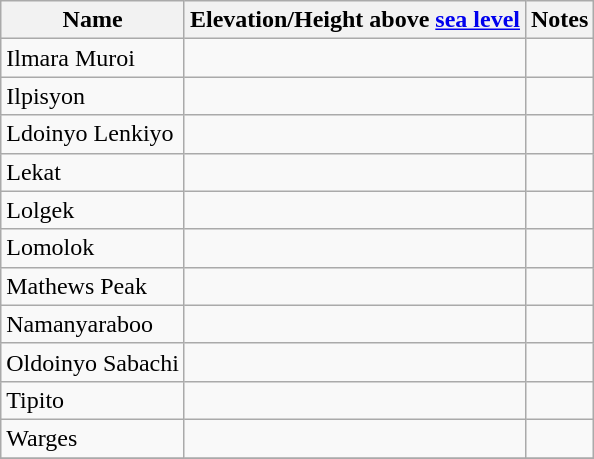<table class="wikitable sortable">
<tr>
<th>Name</th>
<th>Elevation/Height above <a href='#'>sea level</a></th>
<th>Notes</th>
</tr>
<tr>
<td>Ilmara Muroi</td>
<td></td>
<td></td>
</tr>
<tr>
<td>Ilpisyon</td>
<td></td>
<td></td>
</tr>
<tr>
<td>Ldoinyo Lenkiyo</td>
<td></td>
<td></td>
</tr>
<tr>
<td>Lekat</td>
<td></td>
<td></td>
</tr>
<tr>
<td>Lolgek</td>
<td></td>
<td></td>
</tr>
<tr>
<td>Lomolok</td>
<td></td>
<td></td>
</tr>
<tr>
<td>Mathews Peak</td>
<td></td>
<td></td>
</tr>
<tr>
<td>Namanyaraboo</td>
<td></td>
<td></td>
</tr>
<tr>
<td>Oldoinyo Sabachi</td>
<td></td>
</tr>
<tr>
<td>Tipito</td>
<td></td>
<td></td>
</tr>
<tr>
<td>Warges</td>
<td></td>
<td></td>
</tr>
<tr>
</tr>
</table>
